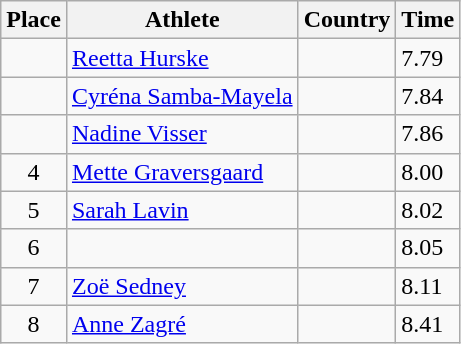<table class="wikitable">
<tr>
<th>Place</th>
<th>Athlete</th>
<th>Country</th>
<th>Time</th>
</tr>
<tr>
<td align=center></td>
<td><a href='#'>Reetta Hurske</a></td>
<td></td>
<td>7.79</td>
</tr>
<tr>
<td align=center></td>
<td><a href='#'>Cyréna Samba-Mayela</a></td>
<td></td>
<td>7.84</td>
</tr>
<tr>
<td align=center></td>
<td><a href='#'>Nadine Visser</a></td>
<td></td>
<td>7.86</td>
</tr>
<tr>
<td align=center>4</td>
<td><a href='#'>Mette Graversgaard</a></td>
<td></td>
<td>8.00</td>
</tr>
<tr>
<td align=center>5</td>
<td><a href='#'>Sarah Lavin</a></td>
<td></td>
<td>8.02</td>
</tr>
<tr>
<td align=center>6</td>
<td></td>
<td></td>
<td>8.05</td>
</tr>
<tr>
<td align=center>7</td>
<td><a href='#'>Zoë Sedney</a></td>
<td></td>
<td>8.11</td>
</tr>
<tr>
<td align=center>8</td>
<td><a href='#'>Anne Zagré</a></td>
<td></td>
<td>8.41</td>
</tr>
</table>
